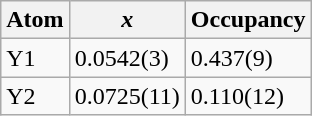<table class="wikitable" style="float: left">
<tr>
<th>Atom</th>
<th><em>x</em></th>
<th>Occupancy</th>
</tr>
<tr>
<td>Y1</td>
<td>0.0542(3)</td>
<td>0.437(9)</td>
</tr>
<tr>
<td>Y2</td>
<td>0.0725(11)</td>
<td>0.110(12)</td>
</tr>
</table>
